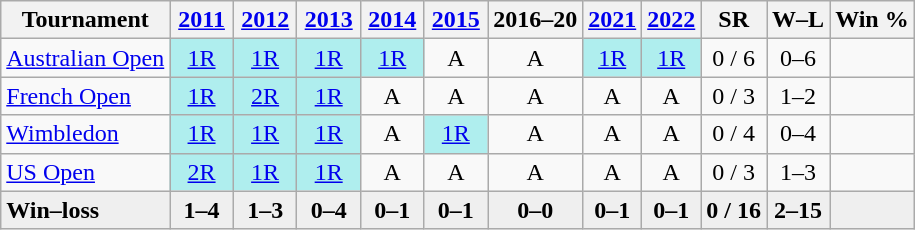<table class=wikitable style=text-align:center>
<tr>
<th>Tournament</th>
<th style="width:35px;"><a href='#'>2011</a></th>
<th width=35><a href='#'>2012</a></th>
<th width=35><a href='#'>2013</a></th>
<th width=35><a href='#'>2014</a></th>
<th width=35><a href='#'>2015</a></th>
<th>2016–20</th>
<th><a href='#'>2021</a></th>
<th><a href='#'>2022</a></th>
<th>SR</th>
<th>W–L</th>
<th>Win %</th>
</tr>
<tr>
<td align=left><a href='#'>Australian Open</a></td>
<td style="background:#afeeee;"><a href='#'>1R</a></td>
<td style="background:#afeeee;"><a href='#'>1R</a></td>
<td style="background:#afeeee;"><a href='#'>1R</a></td>
<td style="background:#afeeee;"><a href='#'>1R</a></td>
<td>A</td>
<td>A</td>
<td style="background:#afeeee;"><a href='#'>1R</a></td>
<td style="background:#afeeee;"><a href='#'>1R</a></td>
<td>0 / 6</td>
<td>0–6</td>
<td></td>
</tr>
<tr>
<td align=left><a href='#'>French Open</a></td>
<td style="background:#afeeee;"><a href='#'>1R</a></td>
<td style="background:#afeeee;"><a href='#'>2R</a></td>
<td style="background:#afeeee;"><a href='#'>1R</a></td>
<td>A</td>
<td>A</td>
<td>A</td>
<td>A</td>
<td>A</td>
<td>0 / 3</td>
<td>1–2</td>
<td></td>
</tr>
<tr>
<td align=left><a href='#'>Wimbledon</a></td>
<td style="background:#afeeee;"><a href='#'>1R</a></td>
<td style="background:#afeeee;"><a href='#'>1R</a></td>
<td style="background:#afeeee;"><a href='#'>1R</a></td>
<td>A</td>
<td style="background:#afeeee;"><a href='#'>1R</a></td>
<td>A</td>
<td>A</td>
<td>A</td>
<td>0 / 4</td>
<td>0–4</td>
<td></td>
</tr>
<tr>
<td align=left><a href='#'>US Open</a></td>
<td style="background:#afeeee;"><a href='#'>2R</a></td>
<td style="background:#afeeee;"><a href='#'>1R</a></td>
<td style="background:#afeeee;"><a href='#'>1R</a></td>
<td>A</td>
<td>A</td>
<td>A</td>
<td>A</td>
<td>A</td>
<td>0 / 3</td>
<td>1–3</td>
<td></td>
</tr>
<tr style="font-weight:bold; background:#efefef;">
<td style=text-align:left>Win–loss</td>
<td>1–4</td>
<td>1–3</td>
<td>0–4</td>
<td>0–1</td>
<td>0–1</td>
<td>0–0</td>
<td>0–1</td>
<td>0–1</td>
<td>0 / 16</td>
<td>2–15</td>
<td></td>
</tr>
</table>
